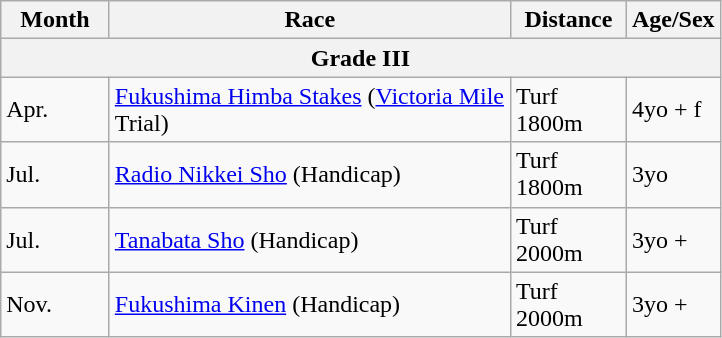<table class=wikitable>
<tr>
<th style="width:65px"><strong>Month</strong></th>
<th style="width:260px"><strong>Race</strong></th>
<th style="width:70px"><strong>Distance</strong></th>
<th><strong>Age/Sex</strong></th>
</tr>
<tr>
<th colspan="4">Grade III</th>
</tr>
<tr>
<td>Apr.</td>
<td><a href='#'>Fukushima Himba Stakes</a> (<a href='#'>Victoria Mile</a> Trial)</td>
<td>Turf 1800m</td>
<td>4yo + f</td>
</tr>
<tr>
<td>Jul.</td>
<td><a href='#'>Radio Nikkei Sho</a> (Handicap)</td>
<td>Turf 1800m</td>
<td>3yo</td>
</tr>
<tr>
<td>Jul.</td>
<td><a href='#'>Tanabata Sho</a> (Handicap)</td>
<td>Turf 2000m</td>
<td>3yo +</td>
</tr>
<tr>
<td>Nov.</td>
<td><a href='#'>Fukushima Kinen</a> (Handicap)</td>
<td>Turf 2000m</td>
<td>3yo +</td>
</tr>
</table>
